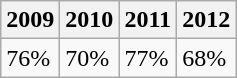<table class="wikitable">
<tr>
<th>2009</th>
<th>2010</th>
<th>2011</th>
<th>2012</th>
</tr>
<tr>
<td>76%</td>
<td>70%</td>
<td>77%</td>
<td>68%</td>
</tr>
</table>
